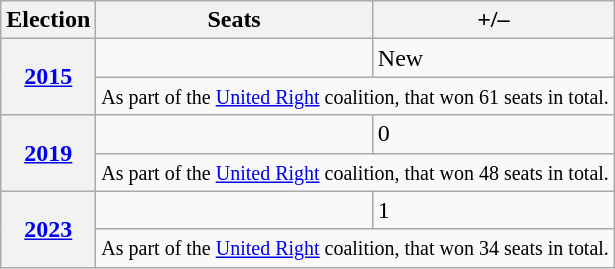<table class=wikitable>
<tr>
<th>Election</th>
<th>Seats</th>
<th>+/–</th>
</tr>
<tr>
<th rowspan="2"><a href='#'>2015</a></th>
<td></td>
<td>New</td>
</tr>
<tr>
<td colspan="2"><small>As part of the <a href='#'>United Right</a> coalition, that won 61 seats in total.</small></td>
</tr>
<tr>
<th rowspan="2"><a href='#'>2019</a></th>
<td></td>
<td> 0</td>
</tr>
<tr>
<td colspan="2"><small>As part of the <a href='#'>United Right</a> coalition, that won 48 seats in total.</small></td>
</tr>
<tr>
<th rowspan="2"><a href='#'>2023</a></th>
<td></td>
<td> 1</td>
</tr>
<tr>
<td colspan="2"><small>As part of the <a href='#'>United Right</a> coalition, that won 34 seats in total.</small></td>
</tr>
</table>
